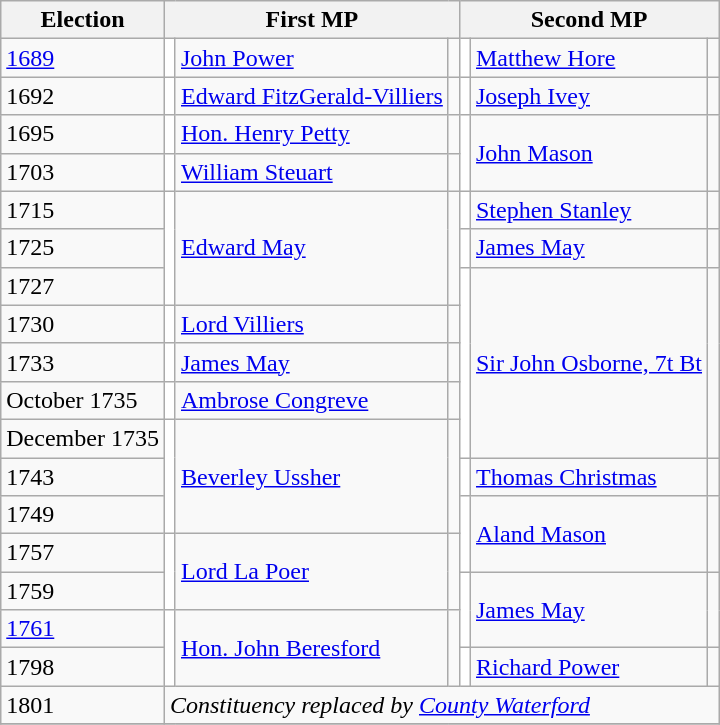<table class="wikitable">
<tr>
<th>Election</th>
<th colspan=3>First MP</th>
<th colspan=3>Second MP</th>
</tr>
<tr>
<td><a href='#'>1689</a></td>
<td style="background-color: white"></td>
<td><a href='#'>John Power</a></td>
<td></td>
<td style="background-color: white"></td>
<td><a href='#'>Matthew Hore</a></td>
<td></td>
</tr>
<tr>
<td>1692</td>
<td style="background-color: white"></td>
<td><a href='#'>Edward FitzGerald-Villiers</a></td>
<td></td>
<td style="background-color: white"></td>
<td><a href='#'>Joseph Ivey</a></td>
<td></td>
</tr>
<tr>
<td>1695</td>
<td style="background-color: white"></td>
<td><a href='#'>Hon. Henry Petty</a></td>
<td></td>
<td rowspan="2" style="background-color: white"></td>
<td rowspan="2"><a href='#'>John Mason</a></td>
<td rowspan="2"></td>
</tr>
<tr>
<td>1703</td>
<td style="background-color: white"></td>
<td><a href='#'>William Steuart</a></td>
<td></td>
</tr>
<tr>
<td>1715</td>
<td rowspan="3" style="background-color: white"></td>
<td rowspan="3"><a href='#'>Edward May</a></td>
<td rowspan="3"></td>
<td style="background-color: white"></td>
<td><a href='#'>Stephen Stanley</a></td>
<td></td>
</tr>
<tr>
<td>1725</td>
<td style="background-color: white"></td>
<td><a href='#'>James May</a></td>
<td></td>
</tr>
<tr>
<td>1727</td>
<td rowspan="5" style="background-color: white"></td>
<td rowspan="5"><a href='#'>Sir John Osborne, 7t Bt</a></td>
<td rowspan="5"></td>
</tr>
<tr>
<td>1730</td>
<td style="background-color: white"></td>
<td><a href='#'>Lord Villiers</a></td>
<td></td>
</tr>
<tr>
<td>1733</td>
<td style="background-color: white"></td>
<td><a href='#'>James May</a></td>
<td></td>
</tr>
<tr>
<td>October 1735</td>
<td style="background-color: white"></td>
<td><a href='#'>Ambrose Congreve</a></td>
<td></td>
</tr>
<tr>
<td>December 1735</td>
<td rowspan="3" style="background-color: white"></td>
<td rowspan="3"><a href='#'>Beverley Ussher</a></td>
<td rowspan="3"></td>
</tr>
<tr>
<td>1743</td>
<td style="background-color: white"></td>
<td><a href='#'>Thomas Christmas</a></td>
<td></td>
</tr>
<tr>
<td>1749</td>
<td rowspan="2" style="background-color: white"></td>
<td rowspan="2"><a href='#'>Aland Mason</a></td>
<td rowspan="2"></td>
</tr>
<tr>
<td>1757</td>
<td rowspan="2" style="background-color: white"></td>
<td rowspan="2"><a href='#'>Lord La Poer</a></td>
<td rowspan="2"></td>
</tr>
<tr>
<td>1759</td>
<td rowspan="2" style="background-color: white"></td>
<td rowspan="2"><a href='#'>James May</a></td>
<td rowspan="2"></td>
</tr>
<tr>
<td><a href='#'>1761</a></td>
<td rowspan="2" style="background-color: white"></td>
<td rowspan="2"><a href='#'>Hon. John Beresford</a></td>
<td rowspan="2"></td>
</tr>
<tr>
<td>1798</td>
<td style="background-color: white"></td>
<td><a href='#'>Richard Power</a></td>
<td></td>
</tr>
<tr>
<td>1801</td>
<td colspan = "6"><em>Constituency replaced by <a href='#'>County Waterford</a></em></td>
</tr>
<tr>
</tr>
</table>
